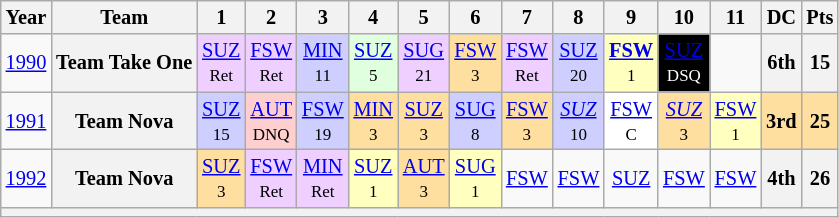<table class="wikitable" style="text-align:center; font-size:85%">
<tr>
<th>Year</th>
<th>Team</th>
<th>1</th>
<th>2</th>
<th>3</th>
<th>4</th>
<th>5</th>
<th>6</th>
<th>7</th>
<th>8</th>
<th>9</th>
<th>10</th>
<th>11</th>
<th>DC</th>
<th>Pts</th>
</tr>
<tr>
<td><a href='#'>1990</a></td>
<th nowrap>Team Take One</th>
<td style="background:#EFCFFF;"><a href='#'>SUZ</a><br><small>Ret</small></td>
<td style="background:#EFCFFF;"><a href='#'>FSW</a><br><small>Ret</small></td>
<td style="background:#CFCFFF;"><a href='#'>MIN</a><br><small>11</small></td>
<td style="background:#DFFFDF;"><a href='#'>SUZ</a><br><small>5</small></td>
<td style="background:#EFCFFF;"><a href='#'>SUG</a><br><small>21</small></td>
<td style="background:#FFDF9F;"><a href='#'>FSW</a><br><small>3</small></td>
<td style="background:#EFCFFF;"><a href='#'>FSW</a><br><small>Ret</small></td>
<td style="background:#CFCFFF;"><a href='#'>SUZ</a><br><small>20</small></td>
<td style="background:#FFFFBF;"><strong><a href='#'>FSW</a></strong><br><small>1</small></td>
<td style="background:#000000; color:#FFFFFF"><a href='#'><span>SUZ</span></a><br><small>DSQ</small></td>
<td></td>
<th>6th</th>
<th>15</th>
</tr>
<tr>
<td><a href='#'>1991</a></td>
<th nowrap>Team Nova</th>
<td style="background:#CFCFFF;"><a href='#'>SUZ</a><br><small>15</small></td>
<td style="background:#FFCFCF;"><a href='#'>AUT</a><br><small>DNQ</small></td>
<td style="background:#CFCFFF;"><a href='#'>FSW</a><br><small>19</small></td>
<td style="background:#FFDF9F;"><a href='#'>MIN</a><br><small>3</small></td>
<td style="background:#FFDF9F;"><a href='#'>SUZ</a><br><small>3</small></td>
<td style="background:#CFCFFF;"><a href='#'>SUG</a><br><small>8</small></td>
<td style="background:#FFDF9F;"><a href='#'>FSW</a><br><small>3</small></td>
<td style="background:#CFCFFF;"><em><a href='#'>SUZ</a></em><br><small>10</small></td>
<td style="background:#FFFFFF;"><a href='#'>FSW</a><br><small>C</small></td>
<td style="background:#FFDF9F;"><em><a href='#'>SUZ</a></em><br><small>3</small></td>
<td style="background:#FFFFBF;"><a href='#'>FSW</a><br><small>1</small></td>
<td style="background:#FFDF9F;"><strong>3rd</strong></td>
<td style="background:#FFDF9F;"><strong>25</strong></td>
</tr>
<tr>
<td><a href='#'>1992</a></td>
<th nowrap>Team Nova</th>
<td style="background:#FFDF9F;"><a href='#'>SUZ</a><br><small>3</small></td>
<td style="background:#EFCFFF;"><a href='#'>FSW</a><br><small>Ret</small></td>
<td style="background:#EFCFFF;"><a href='#'>MIN</a><br><small>Ret</small></td>
<td style="background:#FFFFBF;"><a href='#'>SUZ</a><br><small>1</small></td>
<td style="background:#FFDF9F;"><a href='#'>AUT</a><br><small>3</small></td>
<td style="background:#FFFFBF;"><a href='#'>SUG</a><br><small>1</small></td>
<td><a href='#'>FSW</a></td>
<td><a href='#'>FSW</a></td>
<td><a href='#'>SUZ</a></td>
<td><a href='#'>FSW</a></td>
<td><a href='#'>FSW</a></td>
<th>4th</th>
<th>26</th>
</tr>
<tr>
<th colspan="15"></th>
</tr>
</table>
